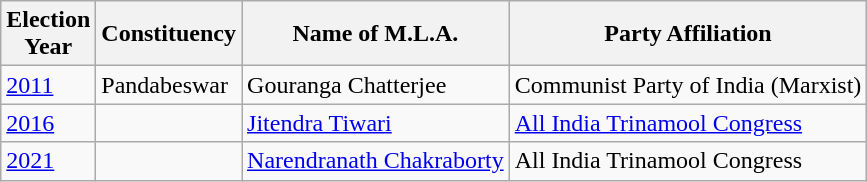<table class="wikitable sortable">
<tr>
<th>Election<br> Year</th>
<th>Constituency</th>
<th>Name of M.L.A.</th>
<th>Party Affiliation</th>
</tr>
<tr>
<td><a href='#'>2011</a></td>
<td>Pandabeswar</td>
<td>Gouranga Chatterjee</td>
<td>Communist Party of India (Marxist)</td>
</tr>
<tr>
<td><a href='#'>2016</a></td>
<td></td>
<td><a href='#'>Jitendra Tiwari</a></td>
<td><a href='#'>All India Trinamool Congress</a></td>
</tr>
<tr>
<td><a href='#'>2021</a></td>
<td></td>
<td><a href='#'>Narendranath Chakraborty</a></td>
<td>All India Trinamool Congress</td>
</tr>
</table>
